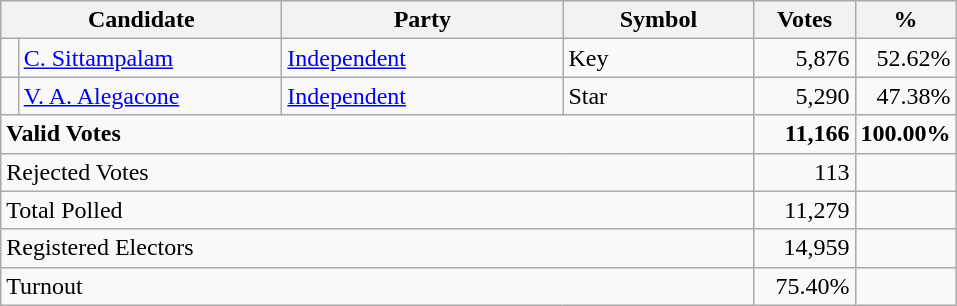<table class="wikitable" border="1" style="text-align:right;">
<tr>
<th align=left colspan=2 width="180">Candidate</th>
<th align=left width="180">Party</th>
<th align=left width="120">Symbol</th>
<th align=left width="60">Votes</th>
<th align=left width="60">%</th>
</tr>
<tr>
<td></td>
<td align=left><a href='#'>C. Sittampalam</a></td>
<td align=left><a href='#'>Independent</a></td>
<td align=left>Key</td>
<td>5,876</td>
<td>52.62%</td>
</tr>
<tr>
<td></td>
<td align=left><a href='#'>V. A. Alegacone</a></td>
<td align=left><a href='#'>Independent</a></td>
<td align=left>Star</td>
<td>5,290</td>
<td>47.38%</td>
</tr>
<tr>
<td align=left colspan=4><strong>Valid Votes</strong></td>
<td><strong>11,166</strong></td>
<td><strong>100.00%</strong></td>
</tr>
<tr>
<td align=left colspan=4>Rejected Votes</td>
<td>113</td>
<td></td>
</tr>
<tr>
<td align=left colspan=4>Total Polled</td>
<td>11,279</td>
<td></td>
</tr>
<tr>
<td align=left colspan=4>Registered Electors</td>
<td>14,959</td>
<td></td>
</tr>
<tr>
<td align=left colspan=4>Turnout</td>
<td>75.40%</td>
</tr>
</table>
